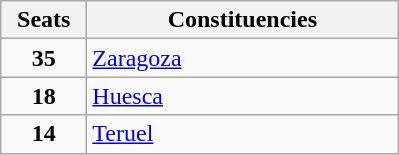<table class="wikitable" style="text-align:left;">
<tr>
<th width="50">Seats</th>
<th width="200">Constituencies</th>
</tr>
<tr>
<td align="center"><strong>35</strong></td>
<td><a href='#'>Zaragoza</a></td>
</tr>
<tr>
<td align="center"><strong>18</strong></td>
<td><a href='#'>Huesca</a></td>
</tr>
<tr>
<td align="center"><strong>14</strong></td>
<td><a href='#'>Teruel</a></td>
</tr>
</table>
